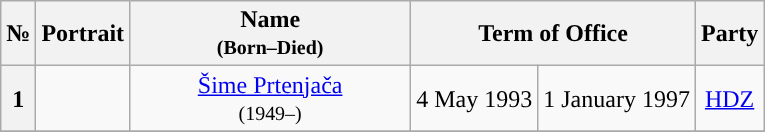<table class="wikitable" style="text-align:center">
<tr ->
<th>№</th>
<th>Portrait</th>
<th width=180>Name<br><small>(Born–Died)</small></th>
<th colspan=2>Term of Office</th>
<th>Party</th>
</tr>
<tr ->
<th style="background:">1</th>
<td></td>
<td><a href='#'>Šime Prtenjača</a><br><small>(1949–)</small></td>
<td>4 May 1993</td>
<td>1 January 1997</td>
<td><a href='#'>HDZ</a></td>
</tr>
<tr ->
</tr>
</table>
